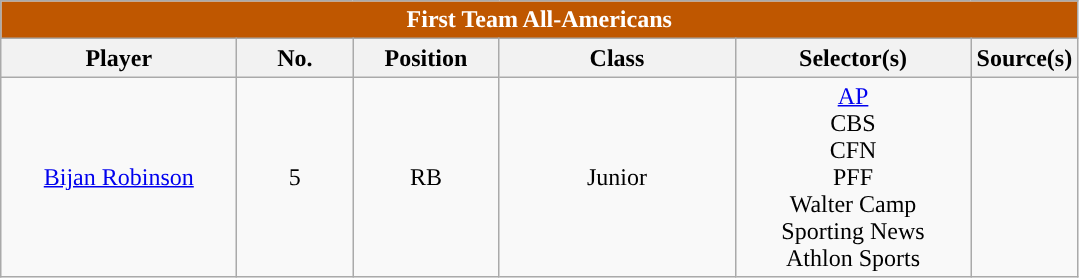<table class="wikitable" style="text-align:center">
<tr>
<td colspan="6" style= "background: #BF5700; color:white"><strong>First Team All-Americans</strong></td>
</tr>
<tr>
<th style="width:150px; ">Player</th>
<th style="width:70px; ">No.</th>
<th style="width:90px; ">Position</th>
<th style="width:150px; ">Class</th>
<th style="width:150px; ">Selector(s)</th>
<th style="width:10px; ">Source(s)</th>
</tr>
<tr>
<td><a href='#'>Bijan Robinson</a></td>
<td>5</td>
<td>RB</td>
<td>Junior</td>
<td><a href='#'>AP</a><br>CBS<br>CFN<br>PFF<br>Walter Camp<br>Sporting News<br>Athlon Sports</td>
<td><br><br><br><br><br><br></td>
</tr>
</table>
